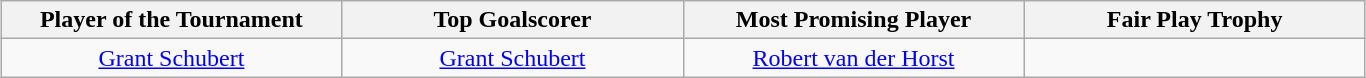<table class=wikitable style="margin:auto; text-align:center">
<tr>
<th style="width: 220px;">Player of the Tournament</th>
<th style="width: 220px;">Top Goalscorer</th>
<th style="width: 220px;">Most Promising Player</th>
<th style="width: 220px;">Fair Play Trophy</th>
</tr>
<tr>
<td> <a href='#'>Grant Schubert</a></td>
<td> <a href='#'>Grant Schubert</a></td>
<td> <a href='#'>Robert van der Horst</a></td>
<td></td>
</tr>
</table>
